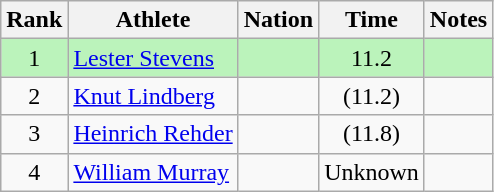<table class="wikitable sortable" style="text-align:center">
<tr>
<th>Rank</th>
<th>Athlete</th>
<th>Nation</th>
<th>Time</th>
<th>Notes</th>
</tr>
<tr style="background:#bbf3bb;">
<td>1</td>
<td align=left><a href='#'>Lester Stevens</a></td>
<td align=left></td>
<td>11.2</td>
<td></td>
</tr>
<tr>
<td>2</td>
<td align=left><a href='#'>Knut Lindberg</a></td>
<td align=left></td>
<td>(11.2)</td>
<td></td>
</tr>
<tr>
<td>3</td>
<td align=left><a href='#'>Heinrich Rehder</a></td>
<td align=left></td>
<td>(11.8)</td>
<td></td>
</tr>
<tr>
<td>4</td>
<td align=left><a href='#'>William Murray</a></td>
<td align=left></td>
<td>Unknown</td>
<td></td>
</tr>
</table>
